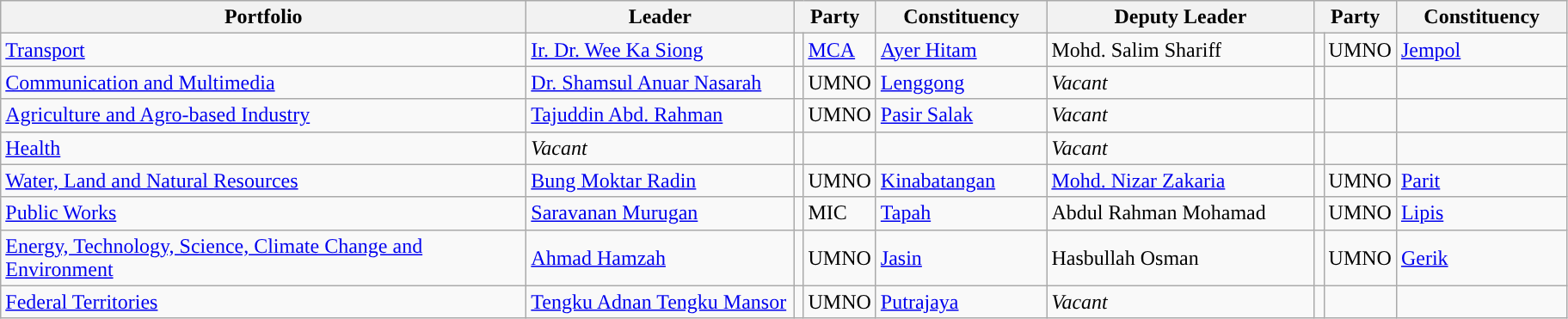<table class="wikitable">
<tr>
<th width=400px>Portfolio</th>
<th width=200px>Leader</th>
<th colspan="2">Party</th>
<th width=125px>Constituency</th>
<th width=200px>Deputy Leader</th>
<th colspan="2">Party</th>
<th width=125px>Constituency</th>
</tr>
<tr>
<td><a href='#'>Transport</a></td>
<td><a href='#'>Ir. Dr. Wee Ka Siong</a></td>
<td></td>
<td><a href='#'>MCA</a></td>
<td><a href='#'>Ayer Hitam</a></td>
<td>Mohd. Salim Shariff</td>
<td></td>
<td>UMNO</td>
<td><a href='#'>Jempol</a></td>
</tr>
<tr>
<td><a href='#'>Communication and Multimedia</a></td>
<td><a href='#'>Dr. Shamsul Anuar Nasarah</a></td>
<td></td>
<td>UMNO</td>
<td><a href='#'>Lenggong</a></td>
<td><em>Vacant</em></td>
<td></td>
<td></td>
<td></td>
</tr>
<tr>
<td><a href='#'>Agriculture and Agro-based Industry</a></td>
<td><a href='#'>Tajuddin Abd. Rahman</a></td>
<td></td>
<td>UMNO</td>
<td><a href='#'>Pasir Salak</a></td>
<td><em>Vacant</em></td>
<td></td>
<td></td>
<td></td>
</tr>
<tr>
<td><a href='#'>Health</a></td>
<td><em>Vacant</em></td>
<td></td>
<td></td>
<td></td>
<td><em>Vacant</em></td>
<td></td>
<td></td>
<td></td>
</tr>
<tr>
<td><a href='#'>Water, Land and Natural Resources</a></td>
<td><a href='#'>Bung Moktar Radin</a></td>
<td></td>
<td>UMNO</td>
<td><a href='#'>Kinabatangan</a></td>
<td><a href='#'>Mohd. Nizar Zakaria</a></td>
<td></td>
<td>UMNO</td>
<td><a href='#'>Parit</a></td>
</tr>
<tr>
<td><a href='#'>Public Works</a></td>
<td><a href='#'>Saravanan Murugan</a></td>
<td></td>
<td>MIC</td>
<td><a href='#'>Tapah</a></td>
<td>Abdul Rahman Mohamad</td>
<td></td>
<td>UMNO</td>
<td><a href='#'>Lipis</a></td>
</tr>
<tr>
<td><a href='#'>Energy, Technology, Science, Climate Change and Environment</a></td>
<td><a href='#'>Ahmad Hamzah</a></td>
<td></td>
<td>UMNO</td>
<td><a href='#'>Jasin</a></td>
<td>Hasbullah Osman</td>
<td></td>
<td>UMNO</td>
<td><a href='#'>Gerik</a></td>
</tr>
<tr>
<td><a href='#'>Federal Territories</a></td>
<td><a href='#'>Tengku Adnan Tengku Mansor</a></td>
<td></td>
<td>UMNO</td>
<td><a href='#'>Putrajaya</a></td>
<td><em>Vacant</em></td>
<td></td>
<td></td>
<td></td>
</tr>
</table>
